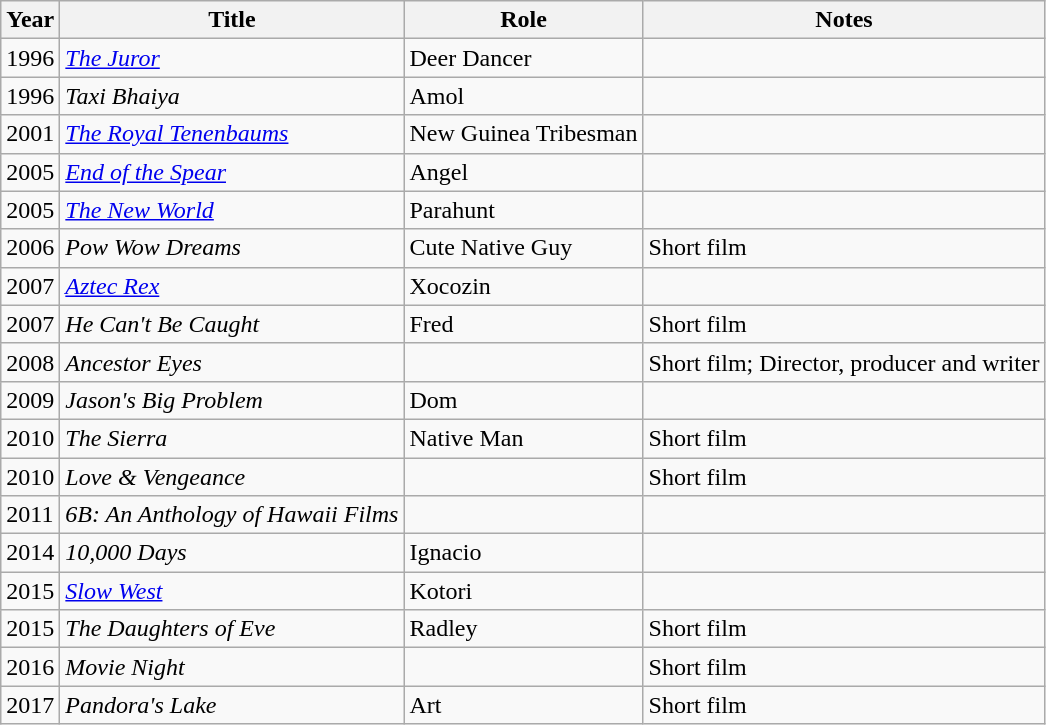<table class="wikitable sortable">
<tr>
<th>Year</th>
<th>Title</th>
<th>Role</th>
<th>Notes</th>
</tr>
<tr>
<td>1996</td>
<td><em><a href='#'>The Juror</a></em></td>
<td>Deer Dancer</td>
<td></td>
</tr>
<tr>
<td>1996</td>
<td><em>Taxi Bhaiya</em></td>
<td>Amol</td>
<td></td>
</tr>
<tr>
<td>2001</td>
<td><em><a href='#'>The Royal Tenenbaums</a></em></td>
<td>New Guinea Tribesman</td>
<td></td>
</tr>
<tr>
<td>2005</td>
<td><em><a href='#'>End of the Spear</a></em></td>
<td>Angel</td>
<td></td>
</tr>
<tr>
<td>2005</td>
<td><em><a href='#'>The New World</a></em></td>
<td>Parahunt</td>
<td></td>
</tr>
<tr>
<td>2006</td>
<td><em>Pow Wow Dreams</em></td>
<td>Cute Native Guy</td>
<td>Short film</td>
</tr>
<tr>
<td>2007</td>
<td><em><a href='#'>Aztec Rex</a></em></td>
<td>Xocozin</td>
<td></td>
</tr>
<tr>
<td>2007</td>
<td><em>He Can't Be Caught</em></td>
<td>Fred</td>
<td>Short film</td>
</tr>
<tr>
<td>2008</td>
<td><em>Ancestor Eyes</em></td>
<td></td>
<td>Short film; Director, producer and writer</td>
</tr>
<tr>
<td>2009</td>
<td><em>Jason's Big Problem</em></td>
<td>Dom</td>
<td></td>
</tr>
<tr>
<td>2010</td>
<td><em>The Sierra</em></td>
<td>Native Man</td>
<td>Short film</td>
</tr>
<tr>
<td>2010</td>
<td><em>Love & Vengeance</em></td>
<td></td>
<td>Short film</td>
</tr>
<tr>
<td>2011</td>
<td><em>6B: An Anthology of Hawaii Films</em></td>
<td></td>
<td></td>
</tr>
<tr>
<td>2014</td>
<td><em>10,000 Days</em></td>
<td>Ignacio</td>
<td></td>
</tr>
<tr>
<td>2015</td>
<td><em><a href='#'>Slow West</a></em></td>
<td>Kotori</td>
<td></td>
</tr>
<tr>
<td>2015</td>
<td><em>The Daughters of Eve</em></td>
<td>Radley</td>
<td>Short film</td>
</tr>
<tr>
<td>2016</td>
<td><em>Movie Night</em></td>
<td></td>
<td>Short film</td>
</tr>
<tr>
<td>2017</td>
<td><em>Pandora's Lake</em></td>
<td>Art</td>
<td>Short film</td>
</tr>
</table>
